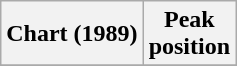<table class="wikitable plainrowheaders sortable">
<tr>
<th scope="col">Chart (1989)</th>
<th scope="col">Peak<br>position</th>
</tr>
<tr>
</tr>
</table>
